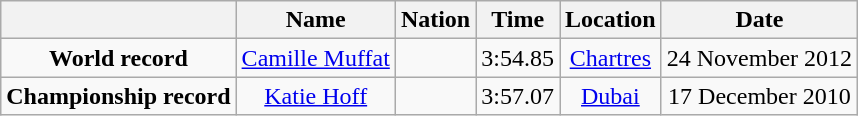<table class=wikitable style=text-align:center>
<tr>
<th></th>
<th>Name</th>
<th>Nation</th>
<th>Time</th>
<th>Location</th>
<th>Date</th>
</tr>
<tr>
<td><strong>World record</strong></td>
<td><a href='#'>Camille Muffat</a></td>
<td></td>
<td align=left>3:54.85</td>
<td><a href='#'>Chartres</a></td>
<td>24 November 2012</td>
</tr>
<tr>
<td><strong>Championship record</strong></td>
<td><a href='#'>Katie Hoff</a></td>
<td></td>
<td align=left>3:57.07</td>
<td><a href='#'>Dubai</a></td>
<td>17 December 2010</td>
</tr>
</table>
